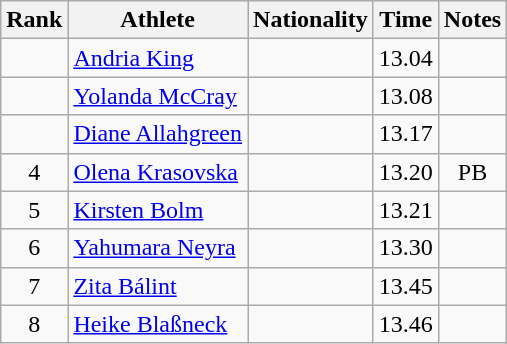<table class="wikitable sortable" style="text-align:center">
<tr>
<th>Rank</th>
<th>Athlete</th>
<th>Nationality</th>
<th>Time</th>
<th>Notes</th>
</tr>
<tr>
<td></td>
<td align=left><a href='#'>Andria King</a></td>
<td align=left></td>
<td>13.04</td>
<td></td>
</tr>
<tr>
<td></td>
<td align=left><a href='#'>Yolanda McCray</a></td>
<td align=left></td>
<td>13.08</td>
<td></td>
</tr>
<tr>
<td></td>
<td align=left><a href='#'>Diane Allahgreen</a></td>
<td align=left></td>
<td>13.17</td>
<td></td>
</tr>
<tr>
<td>4</td>
<td align=left><a href='#'>Olena Krasovska</a></td>
<td align=left></td>
<td>13.20</td>
<td>PB</td>
</tr>
<tr>
<td>5</td>
<td align=left><a href='#'>Kirsten Bolm</a></td>
<td align=left></td>
<td>13.21</td>
<td></td>
</tr>
<tr>
<td>6</td>
<td align=left><a href='#'>Yahumara Neyra</a></td>
<td align=left></td>
<td>13.30</td>
<td></td>
</tr>
<tr>
<td>7</td>
<td align=left><a href='#'>Zita Bálint</a></td>
<td align=left></td>
<td>13.45</td>
<td></td>
</tr>
<tr>
<td>8</td>
<td align=left><a href='#'>Heike Blaßneck</a></td>
<td align=left></td>
<td>13.46</td>
<td></td>
</tr>
</table>
